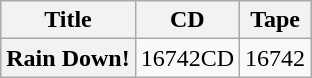<table class=wikitable>
<tr>
<th>Title</th>
<th>CD</th>
<th>Tape</th>
</tr>
<tr>
<th>Rain Down!</th>
<td>16742CD</td>
<td>16742</td>
</tr>
</table>
